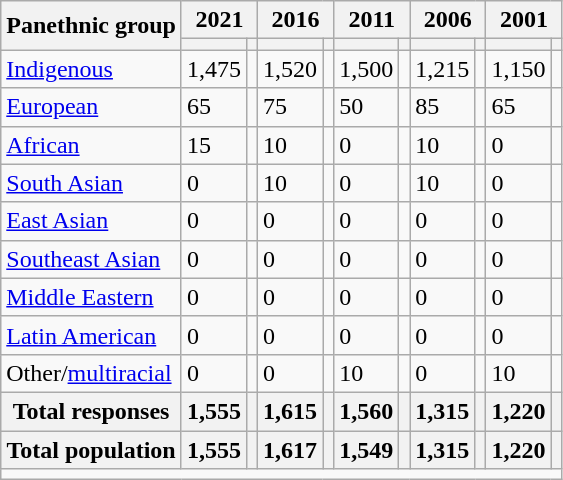<table class="wikitable collapsible sortable">
<tr>
<th rowspan="2">Panethnic group</th>
<th colspan="2">2021</th>
<th colspan="2">2016</th>
<th colspan="2">2011</th>
<th colspan="2">2006</th>
<th colspan="2">2001</th>
</tr>
<tr>
<th><a href='#'></a></th>
<th></th>
<th></th>
<th></th>
<th></th>
<th></th>
<th></th>
<th></th>
<th></th>
<th></th>
</tr>
<tr>
<td><a href='#'>Indigenous</a></td>
<td>1,475</td>
<td></td>
<td>1,520</td>
<td></td>
<td>1,500</td>
<td></td>
<td>1,215</td>
<td></td>
<td>1,150</td>
<td></td>
</tr>
<tr>
<td><a href='#'>European</a></td>
<td>65</td>
<td></td>
<td>75</td>
<td></td>
<td>50</td>
<td></td>
<td>85</td>
<td></td>
<td>65</td>
<td></td>
</tr>
<tr>
<td><a href='#'>African</a></td>
<td>15</td>
<td></td>
<td>10</td>
<td></td>
<td>0</td>
<td></td>
<td>10</td>
<td></td>
<td>0</td>
<td></td>
</tr>
<tr>
<td><a href='#'>South Asian</a></td>
<td>0</td>
<td></td>
<td>10</td>
<td></td>
<td>0</td>
<td></td>
<td>10</td>
<td></td>
<td>0</td>
<td></td>
</tr>
<tr>
<td><a href='#'>East Asian</a></td>
<td>0</td>
<td></td>
<td>0</td>
<td></td>
<td>0</td>
<td></td>
<td>0</td>
<td></td>
<td>0</td>
<td></td>
</tr>
<tr>
<td><a href='#'>Southeast Asian</a></td>
<td>0</td>
<td></td>
<td>0</td>
<td></td>
<td>0</td>
<td></td>
<td>0</td>
<td></td>
<td>0</td>
<td></td>
</tr>
<tr>
<td><a href='#'>Middle Eastern</a></td>
<td>0</td>
<td></td>
<td>0</td>
<td></td>
<td>0</td>
<td></td>
<td>0</td>
<td></td>
<td>0</td>
<td></td>
</tr>
<tr>
<td><a href='#'>Latin American</a></td>
<td>0</td>
<td></td>
<td>0</td>
<td></td>
<td>0</td>
<td></td>
<td>0</td>
<td></td>
<td>0</td>
<td></td>
</tr>
<tr>
<td>Other/<a href='#'>multiracial</a></td>
<td>0</td>
<td></td>
<td>0</td>
<td></td>
<td>10</td>
<td></td>
<td>0</td>
<td></td>
<td>10</td>
<td></td>
</tr>
<tr>
<th>Total responses</th>
<th>1,555</th>
<th></th>
<th>1,615</th>
<th></th>
<th>1,560</th>
<th></th>
<th>1,315</th>
<th></th>
<th>1,220</th>
<th></th>
</tr>
<tr class="sortbottom">
<th>Total population</th>
<th>1,555</th>
<th></th>
<th>1,617</th>
<th></th>
<th>1,549</th>
<th></th>
<th>1,315</th>
<th></th>
<th>1,220</th>
<th></th>
</tr>
<tr class="sortbottom">
<td colspan="11"></td>
</tr>
</table>
